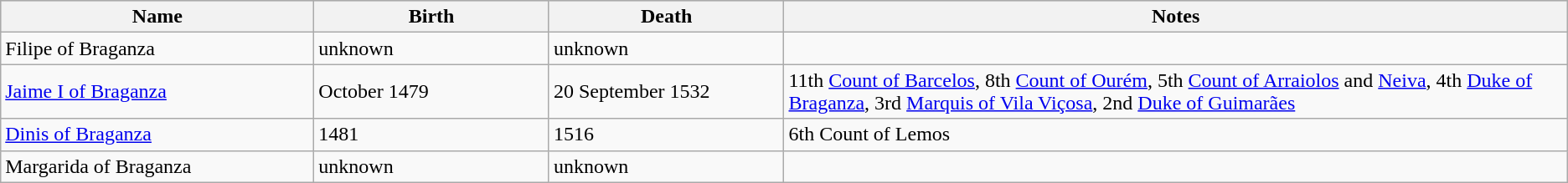<table class="wikitable">
<tr style="background:#ccc;">
<th style="width:20%;">Name</th>
<th style="width:15%;">Birth</th>
<th style="width:15%;">Death</th>
<th style="width:50%;">Notes</th>
</tr>
<tr>
<td>Filipe of Braganza</td>
<td>unknown</td>
<td>unknown</td>
<td></td>
</tr>
<tr>
<td><a href='#'>Jaime I of Braganza</a></td>
<td>October 1479</td>
<td>20 September 1532</td>
<td>11th <a href='#'>Count of Barcelos</a>, 8th <a href='#'>Count of Ourém</a>, 5th <a href='#'>Count of Arraiolos</a> and <a href='#'>Neiva</a>, 4th <a href='#'>Duke of Braganza</a>, 3rd <a href='#'>Marquis of Vila Viçosa</a>, 2nd <a href='#'>Duke of Guimarães</a></td>
</tr>
<tr>
<td><a href='#'>Dinis of Braganza</a></td>
<td>1481</td>
<td>1516</td>
<td>6th Count of Lemos</td>
</tr>
<tr>
<td>Margarida of Braganza</td>
<td>unknown</td>
<td>unknown</td>
<td></td>
</tr>
</table>
